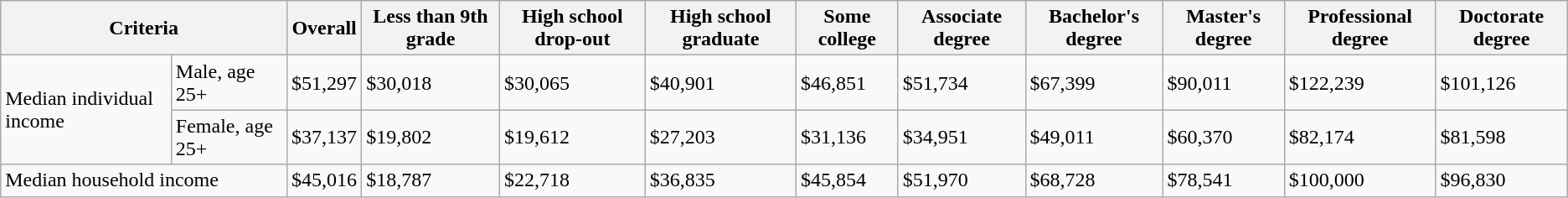<table class="sortable wikitable">
<tr>
<th colspan=2>Criteria</th>
<th>Overall</th>
<th>Less than 9th grade</th>
<th>High school drop-out</th>
<th>High school graduate</th>
<th>Some college</th>
<th>Associate degree</th>
<th>Bachelor's degree</th>
<th>Master's degree</th>
<th>Professional degree</th>
<th>Doctorate degree</th>
</tr>
<tr>
<td rowspan=2>Median individual income</td>
<td>Male, age 25+</td>
<td>$51,297</td>
<td>$30,018</td>
<td>$30,065</td>
<td>$40,901</td>
<td>$46,851</td>
<td>$51,734</td>
<td>$67,399</td>
<td>$90,011</td>
<td>$122,239</td>
<td>$101,126</td>
</tr>
<tr>
<td>Female, age 25+</td>
<td>$37,137</td>
<td>$19,802</td>
<td>$19,612</td>
<td>$27,203</td>
<td>$31,136</td>
<td>$34,951</td>
<td>$49,011</td>
<td>$60,370</td>
<td>$82,174</td>
<td>$81,598</td>
</tr>
<tr>
<td colspan=2>Median household income</td>
<td>$45,016</td>
<td>$18,787</td>
<td>$22,718</td>
<td>$36,835</td>
<td>$45,854</td>
<td>$51,970</td>
<td>$68,728</td>
<td>$78,541</td>
<td>$100,000</td>
<td>$96,830</td>
</tr>
</table>
